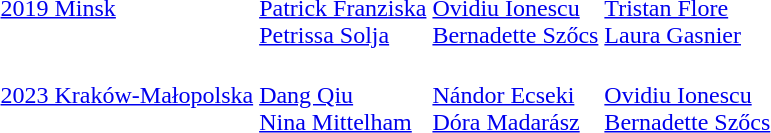<table>
<tr valign="center">
<td><a href='#'>2019 Minsk</a><br></td>
<td><br><a href='#'>Patrick Franziska</a><br><a href='#'>Petrissa Solja</a></td>
<td><br><a href='#'>Ovidiu Ionescu</a><br><a href='#'>Bernadette Szőcs</a></td>
<td><br><a href='#'>Tristan Flore</a><br><a href='#'>Laura Gasnier</a></td>
</tr>
<tr valign="center">
<td><a href='#'>2023 Kraków-Małopolska</a><br></td>
<td><br><a href='#'>Dang Qiu</a><br><a href='#'>Nina Mittelham</a></td>
<td><br><a href='#'>Nándor Ecseki</a><br><a href='#'>Dóra Madarász</a></td>
<td><br><a href='#'>Ovidiu Ionescu</a><br><a href='#'>Bernadette Szőcs</a></td>
</tr>
</table>
